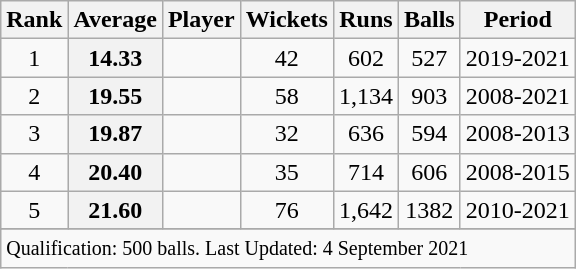<table class="wikitable plainrowheaders sortable">
<tr>
<th scope=col>Rank</th>
<th scope=col>Average</th>
<th scope=col>Player</th>
<th scope=col>Wickets</th>
<th scope=col>Runs</th>
<th scope=col>Balls</th>
<th scope=col>Period</th>
</tr>
<tr>
<td align=center>1</td>
<th scope=row style=text-align:center;>14.33</th>
<td> </td>
<td align=center>42</td>
<td align=center>602</td>
<td align=center>527</td>
<td>2019-2021</td>
</tr>
<tr>
<td align=center>2</td>
<th scope=row style=text-align:center;>19.55</th>
<td> </td>
<td align=center>58</td>
<td align=center>1,134</td>
<td align=center>903</td>
<td>2008-2021</td>
</tr>
<tr>
<td align=center>3</td>
<th scope=row style=text-align:center;>19.87</th>
<td></td>
<td align=center>32</td>
<td align=center>636</td>
<td align=center>594</td>
<td>2008-2013</td>
</tr>
<tr>
<td align=center>4</td>
<th scope=row style=text-align:center;>20.40</th>
<td></td>
<td align=center>35</td>
<td align=center>714</td>
<td align=center>606</td>
<td>2008-2015</td>
</tr>
<tr>
<td align=center>5</td>
<th scope=row style=text-align:center;>21.60</th>
<td> </td>
<td align=center>76</td>
<td align=center>1,642</td>
<td align=center>1382</td>
<td>2010-2021</td>
</tr>
<tr>
</tr>
<tr class=sortbottom>
<td colspan=7><small>Qualification: 500 balls. Last Updated: 4 September 2021</small></td>
</tr>
</table>
